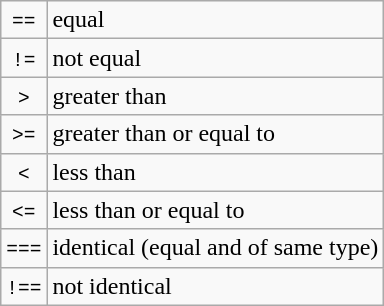<table class=wikitable>
<tr>
<td align="center"><code>==</code></td>
<td>equal</td>
</tr>
<tr>
<td align="center"><code>!=</code></td>
<td>not equal</td>
</tr>
<tr>
<td align="center"><code>></code></td>
<td>greater than</td>
</tr>
<tr>
<td align="center"><code>>=</code></td>
<td>greater than or equal to</td>
</tr>
<tr>
<td align="center"><code><</code></td>
<td>less than</td>
</tr>
<tr>
<td align="center"><code><=</code></td>
<td>less than or equal to</td>
</tr>
<tr>
<td align="center"><code>===</code></td>
<td>identical (equal and of same type)</td>
</tr>
<tr>
<td align="center"><code>!==</code></td>
<td>not identical</td>
</tr>
</table>
